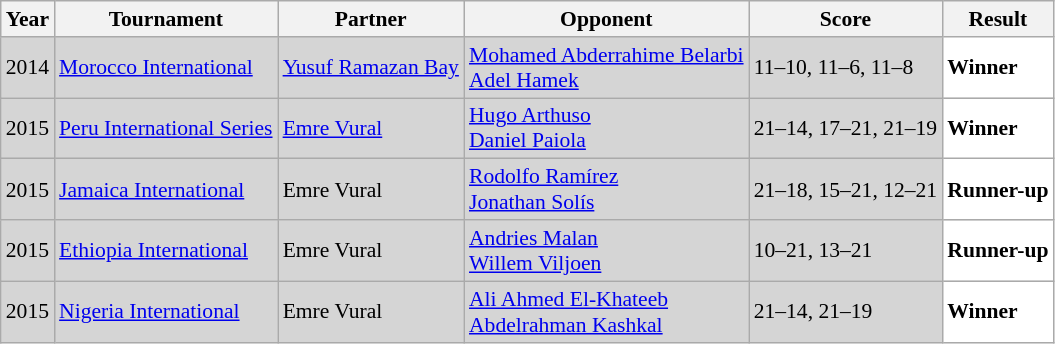<table class="sortable wikitable" style="font-size: 90%;">
<tr>
<th>Year</th>
<th>Tournament</th>
<th>Partner</th>
<th>Opponent</th>
<th>Score</th>
<th>Result</th>
</tr>
<tr style="background:#D5D5D5">
<td align="center">2014</td>
<td align="left"><a href='#'>Morocco International</a></td>
<td align="left"> <a href='#'>Yusuf Ramazan Bay</a></td>
<td align="left"> <a href='#'>Mohamed Abderrahime Belarbi</a><br> <a href='#'>Adel Hamek</a></td>
<td align="left">11–10, 11–6, 11–8</td>
<td style="text-align:left; background:white"> <strong>Winner</strong></td>
</tr>
<tr style="background:#D5D5D5">
<td align="center">2015</td>
<td align="left"><a href='#'>Peru International Series</a></td>
<td align="left"> <a href='#'>Emre Vural</a></td>
<td align="left"> <a href='#'>Hugo Arthuso</a><br> <a href='#'>Daniel Paiola</a></td>
<td align="left">21–14, 17–21, 21–19</td>
<td style="text-align:left; background:white"> <strong>Winner</strong></td>
</tr>
<tr style="background:#D5D5D5">
<td align="center">2015</td>
<td align="left"><a href='#'>Jamaica International</a></td>
<td align="left"> Emre Vural</td>
<td align="left"> <a href='#'>Rodolfo Ramírez</a><br> <a href='#'>Jonathan Solís</a></td>
<td align="left">21–18, 15–21, 12–21</td>
<td style="text-align:left; background:white"> <strong>Runner-up</strong></td>
</tr>
<tr style="background:#D5D5D5">
<td align="center">2015</td>
<td align="left"><a href='#'>Ethiopia International</a></td>
<td align="left"> Emre Vural</td>
<td align="left"> <a href='#'>Andries Malan</a><br> <a href='#'>Willem Viljoen</a></td>
<td align="left">10–21, 13–21</td>
<td style="text-align:left; background:white"> <strong>Runner-up</strong></td>
</tr>
<tr style="background:#D5D5D5">
<td align="center">2015</td>
<td align="left"><a href='#'>Nigeria International</a></td>
<td align="left"> Emre Vural</td>
<td align="left"> <a href='#'>Ali Ahmed El-Khateeb</a><br> <a href='#'>Abdelrahman Kashkal</a></td>
<td align="left">21–14, 21–19</td>
<td style="text-align:left; background:white"> <strong>Winner</strong></td>
</tr>
</table>
